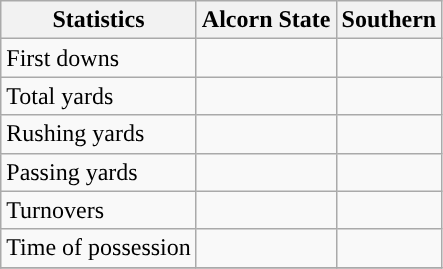<table class="wikitable">
<tr>
<th>Statistics</th>
<th>Alcorn State</th>
<th>Southern</th>
</tr>
<tr>
<td>First downs</td>
<td> </td>
<td> </td>
</tr>
<tr>
<td>Total yards</td>
<td> </td>
<td> </td>
</tr>
<tr>
<td>Rushing yards</td>
<td> </td>
<td> </td>
</tr>
<tr>
<td>Passing yards</td>
<td> </td>
<td> </td>
</tr>
<tr>
<td>Turnovers</td>
<td> </td>
<td> </td>
</tr>
<tr>
<td>Time of possession</td>
<td> </td>
<td> </td>
</tr>
<tr>
</tr>
</table>
